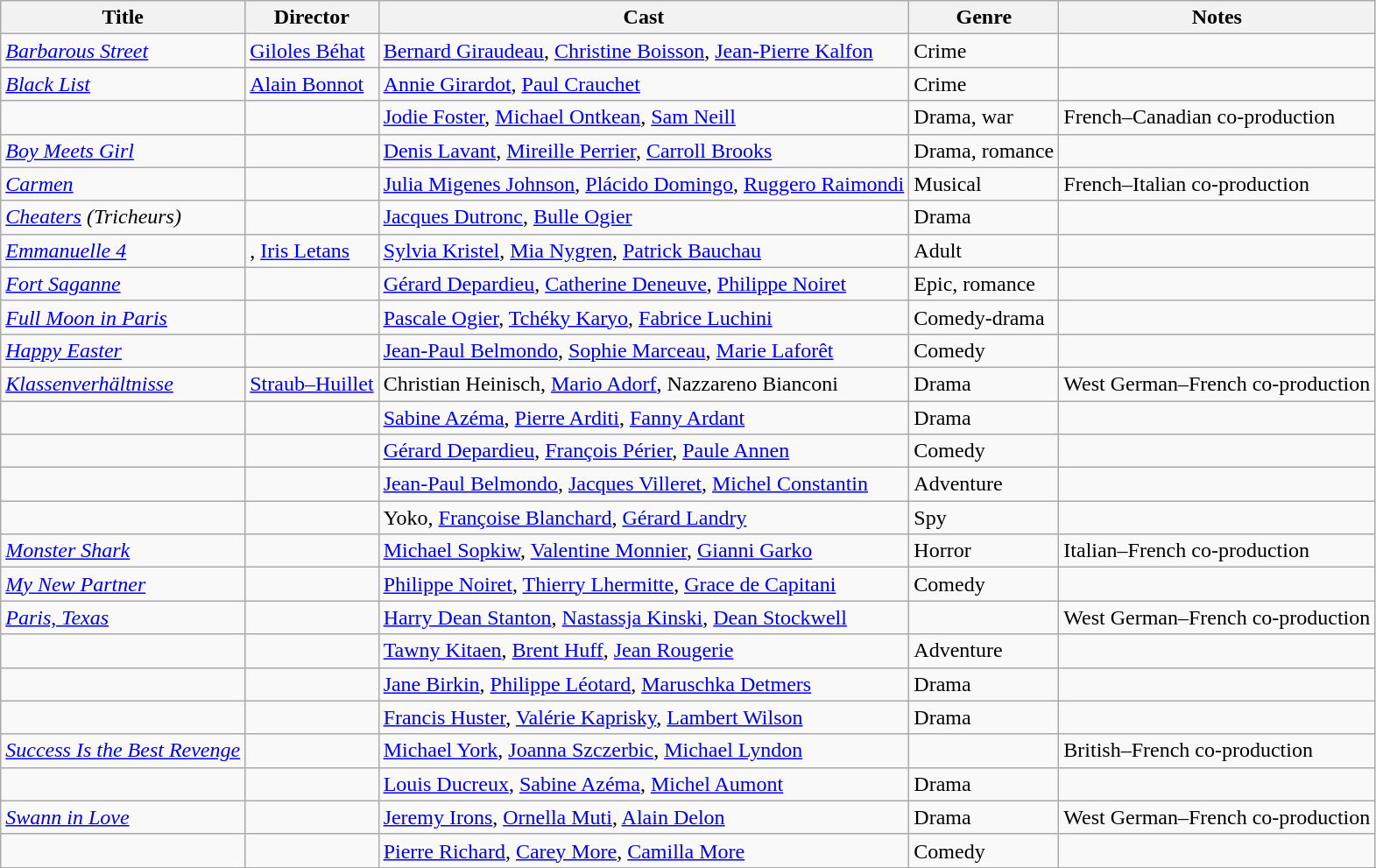<table class="wikitable sortable">
<tr>
<th scope="col">Title</th>
<th scope="col">Director</th>
<th scope="col" class="unsortable">Cast</th>
<th scope="col">Genre</th>
<th scope="col">Notes</th>
</tr>
<tr>
<td><em><a href='#'>Barbarous Street</a></em></td>
<td><a href='#'>Giloles Béhat</a></td>
<td><a href='#'>Bernard Giraudeau</a>, <a href='#'>Christine Boisson</a>, <a href='#'>Jean-Pierre Kalfon</a></td>
<td>Crime</td>
<td></td>
</tr>
<tr>
<td><em><a href='#'>Black List</a></em></td>
<td><a href='#'>Alain Bonnot</a></td>
<td><a href='#'>Annie Girardot</a>, <a href='#'>Paul Crauchet</a></td>
<td>Crime</td>
<td></td>
</tr>
<tr>
<td><em></em></td>
<td></td>
<td><a href='#'>Jodie Foster</a>, <a href='#'>Michael Ontkean</a>, <a href='#'>Sam Neill</a></td>
<td>Drama, war</td>
<td>French–Canadian co-production</td>
</tr>
<tr>
<td><em><a href='#'>Boy Meets Girl</a></em></td>
<td></td>
<td><a href='#'>Denis Lavant</a>, <a href='#'>Mireille Perrier</a>, <a href='#'>Carroll Brooks</a></td>
<td>Drama, romance</td>
<td></td>
</tr>
<tr>
<td><em><a href='#'>Carmen</a></em></td>
<td></td>
<td><a href='#'>Julia Migenes Johnson</a>, <a href='#'>Plácido Domingo</a>, <a href='#'>Ruggero Raimondi</a></td>
<td>Musical</td>
<td>French–Italian co-production</td>
</tr>
<tr>
<td><em><a href='#'>Cheaters</a> (Tricheurs)</em></td>
<td></td>
<td><a href='#'>Jacques Dutronc</a>, <a href='#'>Bulle Ogier</a></td>
<td>Drama</td>
<td></td>
</tr>
<tr>
<td><em><a href='#'>Emmanuelle 4</a></em></td>
<td>, <a href='#'>Iris Letans</a></td>
<td><a href='#'>Sylvia Kristel</a>, <a href='#'>Mia Nygren</a>, <a href='#'>Patrick Bauchau</a></td>
<td>Adult</td>
<td></td>
</tr>
<tr>
<td><em><a href='#'>Fort Saganne</a></em></td>
<td></td>
<td><a href='#'>Gérard Depardieu</a>, <a href='#'>Catherine Deneuve</a>, <a href='#'>Philippe Noiret</a></td>
<td>Epic, romance</td>
<td></td>
</tr>
<tr>
<td><em><a href='#'>Full Moon in Paris</a></em></td>
<td></td>
<td><a href='#'>Pascale Ogier</a>, <a href='#'>Tchéky Karyo</a>, <a href='#'>Fabrice Luchini</a></td>
<td>Comedy-drama</td>
<td></td>
</tr>
<tr>
<td><em><a href='#'>Happy Easter</a></em></td>
<td></td>
<td><a href='#'>Jean-Paul Belmondo</a>, <a href='#'>Sophie Marceau</a>, <a href='#'>Marie Laforêt</a></td>
<td>Comedy</td>
<td></td>
</tr>
<tr>
<td><em><a href='#'>Klassenverhältnisse</a></em></td>
<td><a href='#'>Straub–Huillet</a></td>
<td>Christian Heinisch, <a href='#'>Mario Adorf</a>, Nazzareno Bianconi</td>
<td>Drama</td>
<td>West German–French co-production</td>
</tr>
<tr>
<td><em></em></td>
<td></td>
<td><a href='#'>Sabine Azéma</a>, <a href='#'>Pierre Arditi</a>, <a href='#'>Fanny Ardant</a></td>
<td>Drama</td>
<td></td>
</tr>
<tr>
<td><em></em></td>
<td></td>
<td><a href='#'>Gérard Depardieu</a>, <a href='#'>François Périer</a>, <a href='#'>Paule Annen</a></td>
<td>Comedy</td>
<td></td>
</tr>
<tr>
<td><em></em></td>
<td></td>
<td><a href='#'>Jean-Paul Belmondo</a>, <a href='#'>Jacques Villeret</a>, <a href='#'>Michel Constantin</a></td>
<td>Adventure</td>
<td></td>
</tr>
<tr>
<td><em></em></td>
<td></td>
<td>Yoko, <a href='#'>Françoise Blanchard</a>, <a href='#'>Gérard Landry</a></td>
<td>Spy</td>
<td></td>
</tr>
<tr>
<td><em><a href='#'>Monster Shark</a></em></td>
<td></td>
<td><a href='#'>Michael Sopkiw</a>, <a href='#'>Valentine Monnier</a>, <a href='#'>Gianni Garko</a></td>
<td>Horror</td>
<td>Italian–French co-production</td>
</tr>
<tr>
<td><em><a href='#'>My New Partner</a></em></td>
<td></td>
<td><a href='#'>Philippe Noiret</a>, <a href='#'>Thierry Lhermitte</a>, <a href='#'>Grace de Capitani</a></td>
<td>Comedy</td>
<td></td>
</tr>
<tr>
<td><em><a href='#'>Paris, Texas</a></em></td>
<td></td>
<td><a href='#'>Harry Dean Stanton</a>, <a href='#'>Nastassja Kinski</a>, <a href='#'>Dean Stockwell</a></td>
<td></td>
<td>West German–French co-production</td>
</tr>
<tr>
<td><em></em></td>
<td></td>
<td><a href='#'>Tawny Kitaen</a>, <a href='#'>Brent Huff</a>, <a href='#'>Jean Rougerie</a></td>
<td>Adventure</td>
<td></td>
</tr>
<tr>
<td><em></em></td>
<td></td>
<td><a href='#'>Jane Birkin</a>, <a href='#'>Philippe Léotard</a>, <a href='#'>Maruschka Detmers</a></td>
<td>Drama</td>
<td></td>
</tr>
<tr>
<td><em></em></td>
<td></td>
<td><a href='#'>Francis Huster</a>, <a href='#'>Valérie Kaprisky</a>, <a href='#'>Lambert Wilson</a></td>
<td>Drama</td>
<td></td>
</tr>
<tr>
<td><em><a href='#'>Success Is the Best Revenge</a></em></td>
<td></td>
<td><a href='#'>Michael York</a>, <a href='#'>Joanna Szczerbic</a>, <a href='#'>Michael Lyndon</a></td>
<td></td>
<td>British–French co-production</td>
</tr>
<tr>
<td><em></em></td>
<td></td>
<td><a href='#'>Louis Ducreux</a>, <a href='#'>Sabine Azéma</a>, <a href='#'>Michel Aumont</a></td>
<td>Drama</td>
<td></td>
</tr>
<tr>
<td><em><a href='#'>Swann in Love</a></em></td>
<td></td>
<td><a href='#'>Jeremy Irons</a>, <a href='#'>Ornella Muti</a>, <a href='#'>Alain Delon</a></td>
<td>Drama</td>
<td>West German–French co-production</td>
</tr>
<tr>
<td><em></em></td>
<td></td>
<td><a href='#'>Pierre Richard</a>, <a href='#'>Carey More</a>, <a href='#'>Camilla More</a></td>
<td>Comedy</td>
<td></td>
</tr>
<tr>
</tr>
</table>
